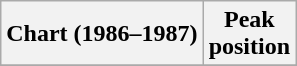<table class="wikitable plainrowheaders"  style="text-align:center">
<tr>
<th scope="col">Chart (1986–1987)</th>
<th scope="col">Peak<br>position</th>
</tr>
<tr>
</tr>
</table>
